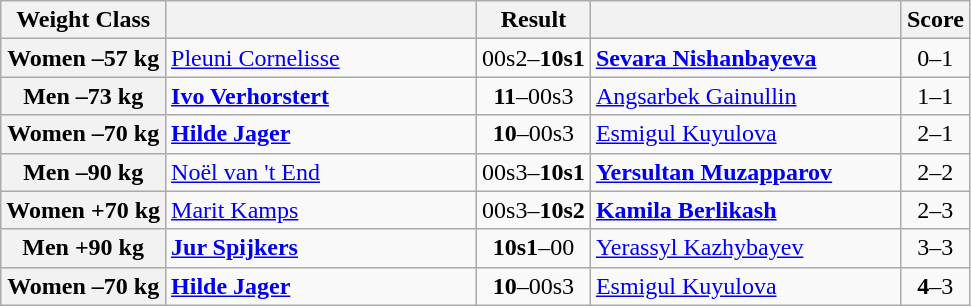<table class="wikitable">
<tr>
<th>Weight Class</th>
<th style="width: 200px;"></th>
<th>Result</th>
<th style="width: 200px;"></th>
<th>Score</th>
</tr>
<tr>
<th>Women –57 kg</th>
<td><a href='#'>Pleuni Cornelisse</a></td>
<td align=center>00s2–<strong>10s1</strong></td>
<td><strong><a href='#'>Sevara Nishanbayeva</a></strong></td>
<td align=center>0–1</td>
</tr>
<tr>
<th>Men –73 kg</th>
<td><strong><a href='#'>Ivo Verhorstert</a></strong></td>
<td align=center><strong>11</strong>–00s3</td>
<td><a href='#'>Angsarbek Gainullin</a></td>
<td align=center>1–1</td>
</tr>
<tr>
<th>Women –70 kg</th>
<td><strong><a href='#'>Hilde Jager</a></strong></td>
<td align=center><strong>10</strong>–00s3</td>
<td><a href='#'>Esmigul Kuyulova</a></td>
<td align=center>2–1</td>
</tr>
<tr>
<th>Men –90 kg</th>
<td><a href='#'>Noël van 't End</a></td>
<td align=center>00s3–<strong>10s1</strong></td>
<td><strong><a href='#'>Yersultan Muzapparov</a></strong></td>
<td align=center>2–2</td>
</tr>
<tr>
<th>Women +70 kg</th>
<td><a href='#'>Marit Kamps</a></td>
<td align=center>00s3–<strong>10s2</strong></td>
<td><strong><a href='#'>Kamila Berlikash</a></strong></td>
<td align=center>2–3</td>
</tr>
<tr>
<th>Men +90 kg</th>
<td><strong><a href='#'>Jur Spijkers</a></strong></td>
<td align=center><strong>10s1</strong>–00</td>
<td><a href='#'>Yerassyl Kazhybayev</a></td>
<td align=center>3–3</td>
</tr>
<tr>
<th>Women –70 kg</th>
<td><strong><a href='#'>Hilde Jager</a></strong></td>
<td align=center><strong>10</strong>–00s3</td>
<td><a href='#'>Esmigul Kuyulova</a></td>
<td align=center><strong>4</strong>–3</td>
</tr>
</table>
